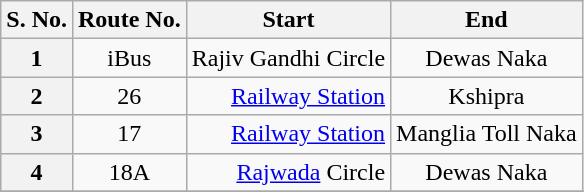<table class="sortable plainrowheaders wikitable">
<tr>
<th scope="col">S. No.</th>
<th scope="col">Route No.</th>
<th scope="col">Start</th>
<th scope="col">End</th>
</tr>
<tr>
<th scope="row" style=text-align:center>1</th>
<td align=center>iBus</td>
<td align=right>Rajiv Gandhi Circle</td>
<td align=center>Dewas Naka</td>
</tr>
<tr>
<th scope="row" style=text-align:center>2</th>
<td align=center>26</td>
<td align=right><a href='#'>Railway Station</a></td>
<td align=center>Kshipra</td>
</tr>
<tr>
<th scope="row" style=text-align:center>3</th>
<td align=center>17</td>
<td align=right><a href='#'>Railway Station</a></td>
<td align=center>Manglia Toll Naka</td>
</tr>
<tr>
<th scope="row" style=text-align:center>4</th>
<td align=center>18A</td>
<td align=right><a href='#'>Rajwada</a> Circle</td>
<td align=center>Dewas Naka</td>
</tr>
<tr>
</tr>
</table>
